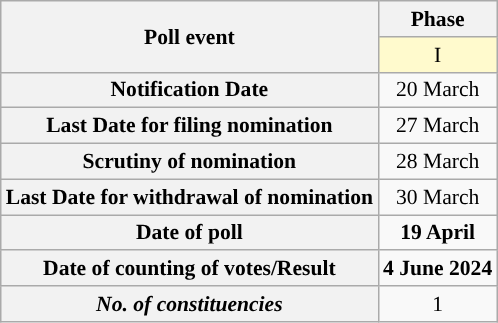<table class="wikitable" style="text-align:center;margin:auto;font-size:90%;">
<tr>
<th rowspan="2">Poll event</th>
<th>Phase</th>
</tr>
<tr>
<td bgcolor="#FFFACD">I</td>
</tr>
<tr>
<th>Notification Date</th>
<td>20 March</td>
</tr>
<tr>
<th>Last Date for filing nomination</th>
<td>27 March</td>
</tr>
<tr>
<th>Scrutiny of nomination</th>
<td>28 March</td>
</tr>
<tr>
<th>Last Date for withdrawal of nomination</th>
<td>30 March</td>
</tr>
<tr>
<th>Date of poll</th>
<td><strong>19 April</strong></td>
</tr>
<tr>
<th>Date of counting of votes/Result</th>
<td><strong>4 June 2024</strong></td>
</tr>
<tr>
<th><strong><em>No. of constituencies</em></strong></th>
<td>1</td>
</tr>
</table>
